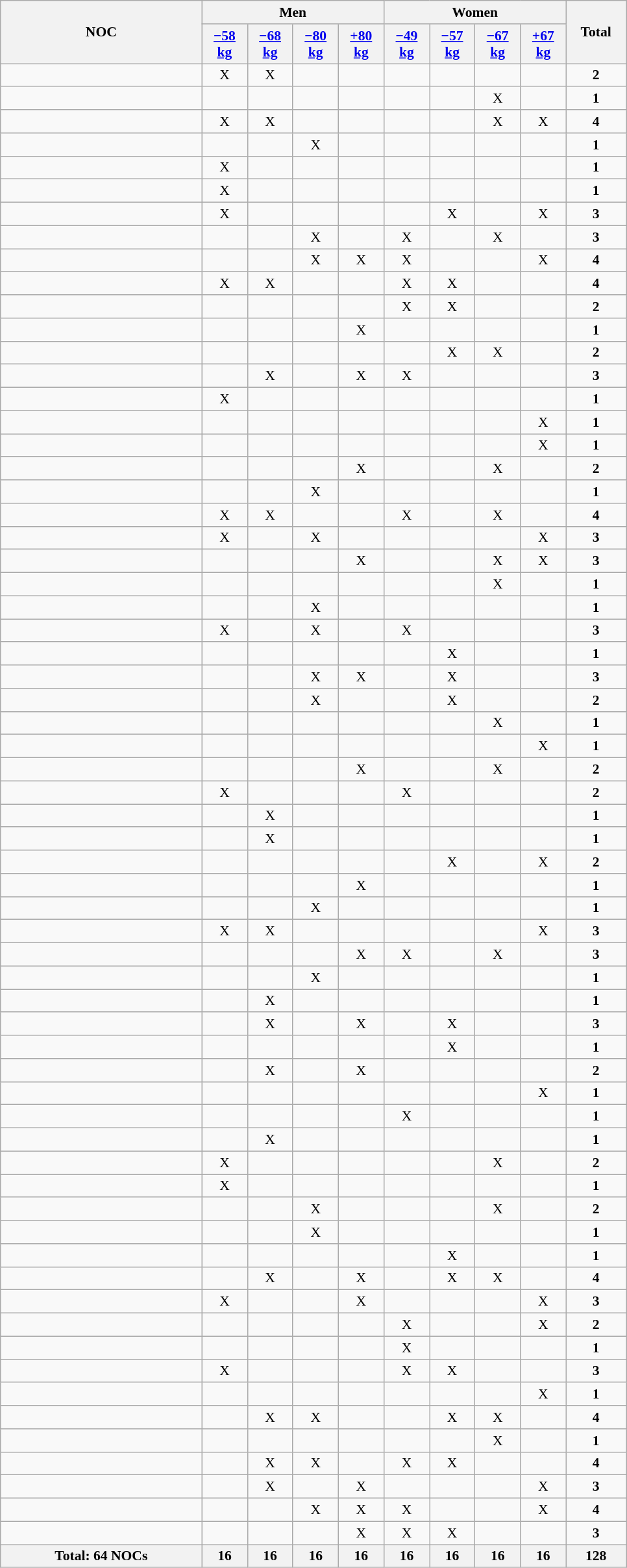<table class="wikitable" style="text-align:center; font-size:90%">
<tr>
<th rowspan="2" width=200 align="left">NOC</th>
<th colspan=4>Men</th>
<th colspan=4>Women</th>
<th width=55 rowspan="2">Total</th>
</tr>
<tr>
<th width=40><a href='#'>−58 kg</a></th>
<th width=40><a href='#'>−68 kg</a></th>
<th width=40><a href='#'>−80 kg</a></th>
<th width=40><a href='#'>+80 kg</a></th>
<th width=40><a href='#'>−49 kg</a></th>
<th width=40><a href='#'>−57 kg</a></th>
<th width=40><a href='#'>−67 kg</a></th>
<th width=40><a href='#'>+67 kg</a></th>
</tr>
<tr>
<td align="left"></td>
<td>X</td>
<td>X</td>
<td></td>
<td></td>
<td></td>
<td></td>
<td></td>
<td></td>
<td><strong>2</strong></td>
</tr>
<tr>
<td align="left"></td>
<td></td>
<td></td>
<td></td>
<td></td>
<td></td>
<td></td>
<td>X</td>
<td></td>
<td><strong>1</strong></td>
</tr>
<tr>
<td align="left"></td>
<td>X</td>
<td>X</td>
<td></td>
<td></td>
<td></td>
<td></td>
<td>X</td>
<td>X</td>
<td><strong>4</strong></td>
</tr>
<tr>
<td align="left"></td>
<td></td>
<td></td>
<td>X</td>
<td></td>
<td></td>
<td></td>
<td></td>
<td></td>
<td><strong>1</strong></td>
</tr>
<tr>
<td align="left"></td>
<td>X</td>
<td></td>
<td></td>
<td></td>
<td></td>
<td></td>
<td></td>
<td></td>
<td><strong>1</strong></td>
</tr>
<tr>
<td align="left"></td>
<td>X</td>
<td></td>
<td></td>
<td></td>
<td></td>
<td></td>
<td></td>
<td></td>
<td><strong>1</strong></td>
</tr>
<tr>
<td align="left"></td>
<td>X</td>
<td></td>
<td></td>
<td></td>
<td></td>
<td>X</td>
<td></td>
<td>X</td>
<td><strong>3</strong></td>
</tr>
<tr>
<td align="left"></td>
<td></td>
<td></td>
<td>X</td>
<td></td>
<td>X</td>
<td></td>
<td>X</td>
<td></td>
<td><strong>3</strong></td>
</tr>
<tr>
<td align="left"></td>
<td></td>
<td></td>
<td>X</td>
<td>X</td>
<td>X</td>
<td></td>
<td></td>
<td>X</td>
<td><strong>4</strong></td>
</tr>
<tr>
<td align="left"></td>
<td>X</td>
<td>X</td>
<td></td>
<td></td>
<td>X</td>
<td>X</td>
<td></td>
<td></td>
<td><strong>4</strong></td>
</tr>
<tr>
<td align="left"></td>
<td></td>
<td></td>
<td></td>
<td></td>
<td>X</td>
<td>X</td>
<td></td>
<td></td>
<td><strong>2</strong></td>
</tr>
<tr>
<td align="left"></td>
<td></td>
<td></td>
<td></td>
<td>X</td>
<td></td>
<td></td>
<td></td>
<td></td>
<td><strong>1</strong></td>
</tr>
<tr>
<td align="left"></td>
<td></td>
<td></td>
<td></td>
<td></td>
<td></td>
<td>X</td>
<td>X</td>
<td></td>
<td><strong>2</strong></td>
</tr>
<tr>
<td align="left"></td>
<td></td>
<td>X</td>
<td></td>
<td>X</td>
<td>X</td>
<td></td>
<td></td>
<td></td>
<td><strong>3</strong></td>
</tr>
<tr>
<td align="left"></td>
<td>X</td>
<td></td>
<td></td>
<td></td>
<td></td>
<td></td>
<td></td>
<td></td>
<td><strong>1</strong></td>
</tr>
<tr>
<td align="left"></td>
<td></td>
<td></td>
<td></td>
<td></td>
<td></td>
<td></td>
<td></td>
<td>X</td>
<td><strong>1</strong></td>
</tr>
<tr>
<td align="left"></td>
<td></td>
<td></td>
<td></td>
<td></td>
<td></td>
<td></td>
<td></td>
<td>X</td>
<td><strong>1</strong></td>
</tr>
<tr>
<td align="left"></td>
<td></td>
<td></td>
<td></td>
<td>X</td>
<td></td>
<td></td>
<td>X</td>
<td></td>
<td><strong>2</strong></td>
</tr>
<tr>
<td align="left"></td>
<td></td>
<td></td>
<td>X</td>
<td></td>
<td></td>
<td></td>
<td></td>
<td></td>
<td><strong>1</strong></td>
</tr>
<tr>
<td align="left"></td>
<td>X</td>
<td>X</td>
<td></td>
<td></td>
<td>X</td>
<td></td>
<td>X</td>
<td></td>
<td><strong>4</strong></td>
</tr>
<tr>
<td align="left"></td>
<td>X</td>
<td></td>
<td>X</td>
<td></td>
<td></td>
<td></td>
<td></td>
<td>X</td>
<td><strong>3</strong></td>
</tr>
<tr>
<td align="left"></td>
<td></td>
<td></td>
<td></td>
<td>X</td>
<td></td>
<td></td>
<td>X</td>
<td>X</td>
<td><strong>3</strong></td>
</tr>
<tr>
<td align="left"></td>
<td></td>
<td></td>
<td></td>
<td></td>
<td></td>
<td></td>
<td>X</td>
<td></td>
<td><strong>1</strong></td>
</tr>
<tr>
<td align="left"></td>
<td></td>
<td></td>
<td>X</td>
<td></td>
<td></td>
<td></td>
<td></td>
<td></td>
<td><strong>1</strong></td>
</tr>
<tr>
<td align="left"></td>
<td>X</td>
<td></td>
<td>X</td>
<td></td>
<td>X</td>
<td></td>
<td></td>
<td></td>
<td><strong>3</strong></td>
</tr>
<tr>
<td align="left"></td>
<td></td>
<td></td>
<td></td>
<td></td>
<td></td>
<td>X</td>
<td></td>
<td></td>
<td><strong>1</strong></td>
</tr>
<tr>
<td align="left"></td>
<td></td>
<td></td>
<td>X</td>
<td>X</td>
<td></td>
<td>X</td>
<td></td>
<td></td>
<td><strong>3</strong></td>
</tr>
<tr>
<td align="left"></td>
<td></td>
<td></td>
<td>X</td>
<td></td>
<td></td>
<td>X</td>
<td></td>
<td></td>
<td><strong>2</strong></td>
</tr>
<tr>
<td align="left"></td>
<td></td>
<td></td>
<td></td>
<td></td>
<td></td>
<td></td>
<td>X</td>
<td></td>
<td><strong>1</strong></td>
</tr>
<tr>
<td align="left"></td>
<td></td>
<td></td>
<td></td>
<td></td>
<td></td>
<td></td>
<td></td>
<td>X</td>
<td><strong>1</strong></td>
</tr>
<tr>
<td align="left"></td>
<td></td>
<td></td>
<td></td>
<td>X</td>
<td></td>
<td></td>
<td>X</td>
<td></td>
<td><strong>2</strong></td>
</tr>
<tr>
<td align="left"></td>
<td>X</td>
<td></td>
<td></td>
<td></td>
<td>X</td>
<td></td>
<td></td>
<td></td>
<td><strong>2</strong></td>
</tr>
<tr>
<td align="left"></td>
<td></td>
<td>X</td>
<td></td>
<td></td>
<td></td>
<td></td>
<td></td>
<td></td>
<td><strong>1</strong></td>
</tr>
<tr>
<td align="left"></td>
<td></td>
<td>X</td>
<td></td>
<td></td>
<td></td>
<td></td>
<td></td>
<td></td>
<td><strong>1</strong></td>
</tr>
<tr>
<td align="left"></td>
<td></td>
<td></td>
<td></td>
<td></td>
<td></td>
<td>X</td>
<td></td>
<td>X</td>
<td><strong>2</strong></td>
</tr>
<tr>
<td align="left"></td>
<td></td>
<td></td>
<td></td>
<td>X</td>
<td></td>
<td></td>
<td></td>
<td></td>
<td><strong>1</strong></td>
</tr>
<tr>
<td align="left"></td>
<td></td>
<td></td>
<td>X</td>
<td></td>
<td></td>
<td></td>
<td></td>
<td></td>
<td><strong>1</strong></td>
</tr>
<tr>
<td align="left"></td>
<td>X</td>
<td>X</td>
<td></td>
<td></td>
<td></td>
<td></td>
<td></td>
<td>X</td>
<td><strong>3</strong></td>
</tr>
<tr>
<td align="left"></td>
<td></td>
<td></td>
<td></td>
<td>X</td>
<td>X</td>
<td></td>
<td>X</td>
<td></td>
<td><strong>3</strong></td>
</tr>
<tr>
<td align="left"></td>
<td></td>
<td></td>
<td>X</td>
<td></td>
<td></td>
<td></td>
<td></td>
<td></td>
<td><strong>1</strong></td>
</tr>
<tr>
<td align="left"></td>
<td></td>
<td>X</td>
<td></td>
<td></td>
<td></td>
<td></td>
<td></td>
<td></td>
<td><strong>1</strong></td>
</tr>
<tr>
<td align="left"></td>
<td></td>
<td>X</td>
<td></td>
<td>X</td>
<td></td>
<td>X</td>
<td></td>
<td></td>
<td><strong>3</strong></td>
</tr>
<tr>
<td align="left"></td>
<td></td>
<td></td>
<td></td>
<td></td>
<td></td>
<td>X</td>
<td></td>
<td></td>
<td><strong>1</strong></td>
</tr>
<tr>
<td align="left"></td>
<td></td>
<td>X</td>
<td></td>
<td>X</td>
<td></td>
<td></td>
<td></td>
<td></td>
<td><strong>2</strong></td>
</tr>
<tr>
<td align="left"></td>
<td></td>
<td></td>
<td></td>
<td></td>
<td></td>
<td></td>
<td></td>
<td>X</td>
<td><strong>1</strong></td>
</tr>
<tr>
<td align="left"></td>
<td></td>
<td></td>
<td></td>
<td></td>
<td>X</td>
<td></td>
<td></td>
<td></td>
<td><strong>1</strong></td>
</tr>
<tr>
<td align="left"></td>
<td></td>
<td>X</td>
<td></td>
<td></td>
<td></td>
<td></td>
<td></td>
<td></td>
<td><strong>1</strong></td>
</tr>
<tr>
<td align="left"></td>
<td>X</td>
<td></td>
<td></td>
<td></td>
<td></td>
<td></td>
<td>X</td>
<td></td>
<td><strong>2</strong></td>
</tr>
<tr>
<td align="left"></td>
<td>X</td>
<td></td>
<td></td>
<td></td>
<td></td>
<td></td>
<td></td>
<td></td>
<td><strong>1</strong></td>
</tr>
<tr>
<td align="left"></td>
<td></td>
<td></td>
<td>X</td>
<td></td>
<td></td>
<td></td>
<td>X</td>
<td></td>
<td><strong>2</strong></td>
</tr>
<tr>
<td align="left"></td>
<td></td>
<td></td>
<td>X</td>
<td></td>
<td></td>
<td></td>
<td></td>
<td></td>
<td><strong>1</strong></td>
</tr>
<tr>
<td align="left"></td>
<td></td>
<td></td>
<td></td>
<td></td>
<td></td>
<td>X</td>
<td></td>
<td></td>
<td><strong>1</strong></td>
</tr>
<tr>
<td align="left"></td>
<td></td>
<td>X</td>
<td></td>
<td>X</td>
<td></td>
<td>X</td>
<td>X</td>
<td></td>
<td><strong>4</strong></td>
</tr>
<tr>
<td align="left"></td>
<td>X</td>
<td></td>
<td></td>
<td>X</td>
<td></td>
<td></td>
<td></td>
<td>X</td>
<td><strong>3</strong></td>
</tr>
<tr>
<td align="left"></td>
<td></td>
<td></td>
<td></td>
<td></td>
<td>X</td>
<td></td>
<td></td>
<td>X</td>
<td><strong>2</strong></td>
</tr>
<tr>
<td align="left"></td>
<td></td>
<td></td>
<td></td>
<td></td>
<td>X</td>
<td></td>
<td></td>
<td></td>
<td><strong>1</strong></td>
</tr>
<tr>
<td align="left"></td>
<td>X</td>
<td></td>
<td></td>
<td></td>
<td>X</td>
<td>X</td>
<td></td>
<td></td>
<td><strong>3</strong></td>
</tr>
<tr>
<td align="left"></td>
<td></td>
<td></td>
<td></td>
<td></td>
<td></td>
<td></td>
<td></td>
<td>X</td>
<td><strong>1</strong></td>
</tr>
<tr>
<td align="left"></td>
<td></td>
<td>X</td>
<td>X</td>
<td></td>
<td></td>
<td>X</td>
<td>X</td>
<td></td>
<td><strong>4</strong></td>
</tr>
<tr>
<td align="left"></td>
<td></td>
<td></td>
<td></td>
<td></td>
<td></td>
<td></td>
<td>X</td>
<td></td>
<td><strong>1</strong></td>
</tr>
<tr>
<td align="left"></td>
<td></td>
<td>X</td>
<td>X</td>
<td></td>
<td>X</td>
<td>X</td>
<td></td>
<td></td>
<td><strong>4</strong></td>
</tr>
<tr>
<td align="left"></td>
<td></td>
<td>X</td>
<td></td>
<td>X</td>
<td></td>
<td></td>
<td></td>
<td>X</td>
<td><strong>3</strong></td>
</tr>
<tr>
<td align="left"></td>
<td></td>
<td></td>
<td>X</td>
<td>X</td>
<td>X</td>
<td></td>
<td></td>
<td>X</td>
<td><strong>4</strong></td>
</tr>
<tr>
<td align="left"></td>
<td></td>
<td></td>
<td></td>
<td>X</td>
<td>X</td>
<td>X</td>
<td></td>
<td></td>
<td><strong>3</strong></td>
</tr>
<tr>
<th>Total: 64 NOCs</th>
<th>16</th>
<th>16</th>
<th>16</th>
<th>16</th>
<th>16</th>
<th>16</th>
<th>16</th>
<th>16</th>
<th>128</th>
</tr>
</table>
